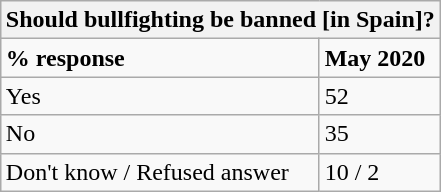<table class="wikitable" align="right">
<tr>
<th colspan="2"><strong>Should bullfighting be banned [in Spain]?</strong></th>
</tr>
<tr>
<td><strong>% response</strong></td>
<td><strong>May 2020</strong></td>
</tr>
<tr>
<td>Yes</td>
<td>52</td>
</tr>
<tr>
<td>No</td>
<td>35</td>
</tr>
<tr>
<td>Don't know / Refused answer</td>
<td>10 / 2</td>
</tr>
</table>
